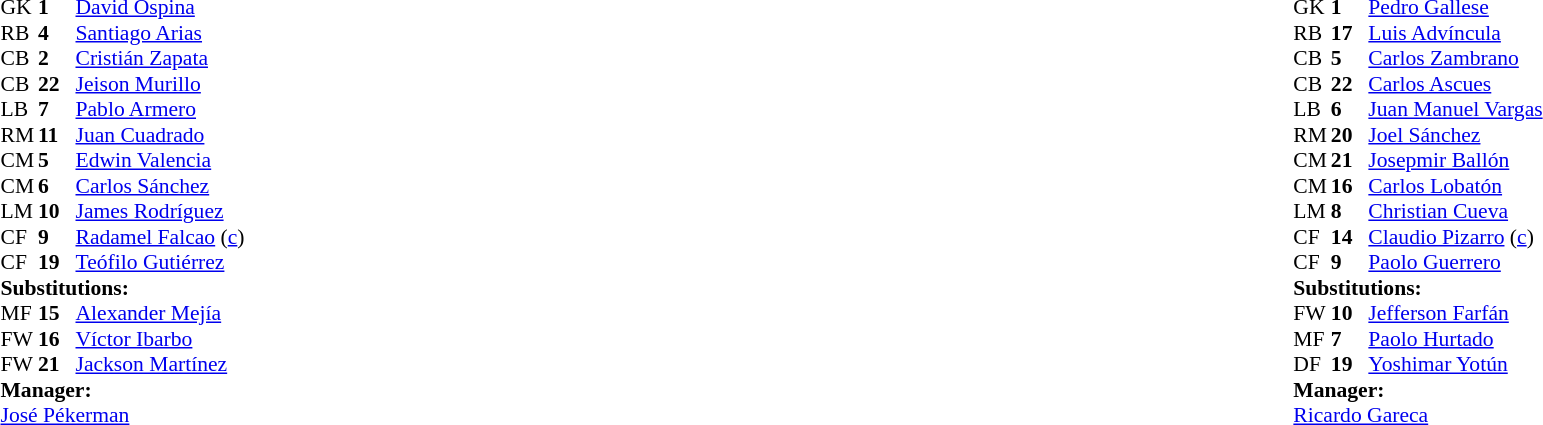<table width="100%">
<tr>
<td valign="top" width="40%"><br><table style="font-size:90%;" cellspacing="0" cellpadding="0">
<tr>
<th width="25"></th>
<th width="25"></th>
</tr>
<tr>
<td>GK</td>
<td><strong>1</strong></td>
<td><a href='#'>David Ospina</a></td>
</tr>
<tr>
<td>RB</td>
<td><strong>4</strong></td>
<td><a href='#'>Santiago Arias</a></td>
</tr>
<tr>
<td>CB</td>
<td><strong>2</strong></td>
<td><a href='#'>Cristián Zapata</a></td>
<td></td>
</tr>
<tr>
<td>CB</td>
<td><strong>22</strong></td>
<td><a href='#'>Jeison Murillo</a></td>
</tr>
<tr>
<td>LB</td>
<td><strong>7</strong></td>
<td><a href='#'>Pablo Armero</a></td>
<td></td>
<td></td>
</tr>
<tr>
<td>RM</td>
<td><strong>11</strong></td>
<td><a href='#'>Juan Cuadrado</a></td>
</tr>
<tr>
<td>CM</td>
<td><strong>5</strong></td>
<td><a href='#'>Edwin Valencia</a></td>
<td></td>
<td></td>
</tr>
<tr>
<td>CM</td>
<td><strong>6</strong></td>
<td><a href='#'>Carlos Sánchez</a></td>
<td></td>
</tr>
<tr>
<td>LM</td>
<td><strong>10</strong></td>
<td><a href='#'>James Rodríguez</a></td>
</tr>
<tr>
<td>CF</td>
<td><strong>9</strong></td>
<td><a href='#'>Radamel Falcao</a> (<a href='#'>c</a>)</td>
<td></td>
<td></td>
</tr>
<tr>
<td>CF</td>
<td><strong>19</strong></td>
<td><a href='#'>Teófilo Gutiérrez</a></td>
</tr>
<tr>
<td colspan=3><strong>Substitutions:</strong></td>
</tr>
<tr>
<td>MF</td>
<td><strong>15</strong></td>
<td><a href='#'>Alexander Mejía</a></td>
<td></td>
<td></td>
</tr>
<tr>
<td>FW</td>
<td><strong>16</strong></td>
<td><a href='#'>Víctor Ibarbo</a></td>
<td></td>
<td></td>
</tr>
<tr>
<td>FW</td>
<td><strong>21</strong></td>
<td><a href='#'>Jackson Martínez</a></td>
<td></td>
<td></td>
</tr>
<tr>
<td colspan=3><strong>Manager:</strong></td>
</tr>
<tr>
<td colspan=4> <a href='#'>José Pékerman</a></td>
</tr>
</table>
</td>
<td valign="top"></td>
<td valign="top" width="50%"><br><table style="font-size:90%;" cellspacing="0" cellpadding="0" align="center">
<tr>
<th width=25></th>
<th width=25></th>
</tr>
<tr>
<td>GK</td>
<td><strong>1</strong></td>
<td><a href='#'>Pedro Gallese</a></td>
</tr>
<tr>
<td>RB</td>
<td><strong>17</strong></td>
<td><a href='#'>Luis Advíncula</a></td>
</tr>
<tr>
<td>CB</td>
<td><strong>5</strong></td>
<td><a href='#'>Carlos Zambrano</a></td>
</tr>
<tr>
<td>CB</td>
<td><strong>22</strong></td>
<td><a href='#'>Carlos Ascues</a></td>
</tr>
<tr>
<td>LB</td>
<td><strong>6</strong></td>
<td><a href='#'>Juan Manuel Vargas</a></td>
</tr>
<tr>
<td>RM</td>
<td><strong>20</strong></td>
<td><a href='#'>Joel Sánchez</a></td>
<td></td>
<td></td>
</tr>
<tr>
<td>CM</td>
<td><strong>21</strong></td>
<td><a href='#'>Josepmir Ballón</a></td>
<td></td>
</tr>
<tr>
<td>CM</td>
<td><strong>16</strong></td>
<td><a href='#'>Carlos Lobatón</a></td>
<td></td>
</tr>
<tr>
<td>LM</td>
<td><strong>8</strong></td>
<td><a href='#'>Christian Cueva</a></td>
<td></td>
<td></td>
</tr>
<tr>
<td>CF</td>
<td><strong>14</strong></td>
<td><a href='#'>Claudio Pizarro</a> (<a href='#'>c</a>)</td>
<td></td>
<td></td>
</tr>
<tr>
<td>CF</td>
<td><strong>9</strong></td>
<td><a href='#'>Paolo Guerrero</a></td>
</tr>
<tr>
<td colspan=3><strong>Substitutions:</strong></td>
</tr>
<tr>
<td>FW</td>
<td><strong>10</strong></td>
<td><a href='#'>Jefferson Farfán</a></td>
<td></td>
<td></td>
</tr>
<tr>
<td>MF</td>
<td><strong>7</strong></td>
<td><a href='#'>Paolo Hurtado</a></td>
<td></td>
<td></td>
</tr>
<tr>
<td>DF</td>
<td><strong>19</strong></td>
<td><a href='#'>Yoshimar Yotún</a></td>
<td></td>
<td></td>
</tr>
<tr>
<td colspan=3><strong>Manager:</strong></td>
</tr>
<tr>
<td colspan=4> <a href='#'>Ricardo Gareca</a></td>
</tr>
</table>
</td>
</tr>
</table>
